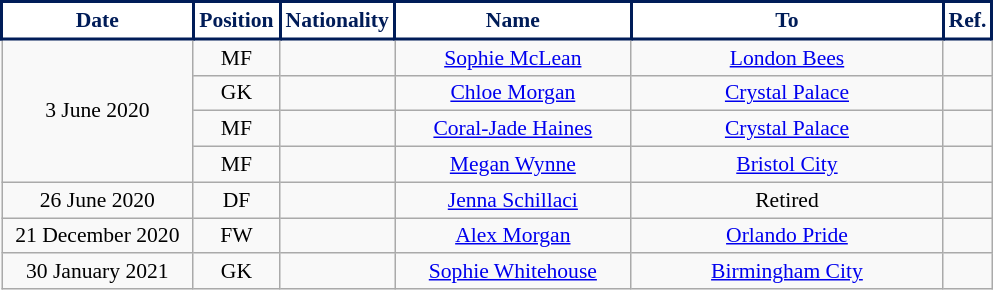<table class="wikitable" style="text-align:center; font-size:90%; ">
<tr>
<th style="background:#fff;color:#001C58;border:2px solid #001C58; width:120px;">Date</th>
<th style="background:#fff;color:#001C58;border:2px solid #001C58; width:50px;">Position</th>
<th style="background:#fff;color:#001C58;border:2px solid #001C58; width:50px;">Nationality</th>
<th style="background:#fff;color:#001C58;border:2px solid #001C58; width:150px;">Name</th>
<th style="background:#fff;color:#001C58;border:2px solid #001C58; width:200px;">To</th>
<th style="background:#fff;color:#001C58;border:2px solid #001C58; width:25px;">Ref.</th>
</tr>
<tr>
<td rowspan="4">3 June 2020</td>
<td>MF</td>
<td></td>
<td><a href='#'>Sophie McLean</a></td>
<td> <a href='#'>London Bees</a></td>
<td></td>
</tr>
<tr>
<td>GK</td>
<td></td>
<td><a href='#'>Chloe Morgan</a></td>
<td> <a href='#'>Crystal Palace</a></td>
<td></td>
</tr>
<tr>
<td>MF</td>
<td></td>
<td><a href='#'>Coral-Jade Haines</a></td>
<td> <a href='#'>Crystal Palace</a></td>
<td></td>
</tr>
<tr>
<td>MF</td>
<td></td>
<td><a href='#'>Megan Wynne</a></td>
<td> <a href='#'>Bristol City</a></td>
<td></td>
</tr>
<tr>
<td>26 June 2020</td>
<td>DF</td>
<td></td>
<td><a href='#'>Jenna Schillaci</a></td>
<td>Retired</td>
<td></td>
</tr>
<tr>
<td>21 December 2020</td>
<td>FW</td>
<td></td>
<td><a href='#'>Alex Morgan</a></td>
<td> <a href='#'>Orlando Pride</a></td>
<td></td>
</tr>
<tr>
<td>30 January 2021</td>
<td>GK</td>
<td></td>
<td><a href='#'>Sophie Whitehouse</a></td>
<td> <a href='#'>Birmingham City</a></td>
<td></td>
</tr>
</table>
